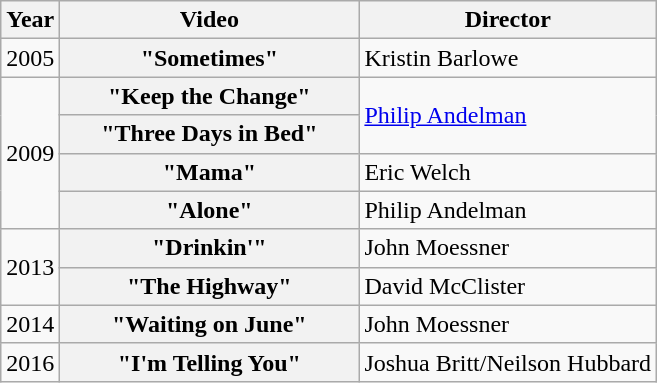<table class="wikitable plainrowheaders">
<tr>
<th>Year</th>
<th style="width:12em;">Video</th>
<th>Director</th>
</tr>
<tr>
<td>2005</td>
<th scope="row">"Sometimes"</th>
<td>Kristin Barlowe</td>
</tr>
<tr>
<td rowspan="4">2009</td>
<th scope="row">"Keep the Change"</th>
<td rowspan="2"><a href='#'>Philip Andelman</a></td>
</tr>
<tr>
<th scope="row">"Three Days in Bed"</th>
</tr>
<tr>
<th scope="row">"Mama"</th>
<td>Eric Welch</td>
</tr>
<tr>
<th scope="row">"Alone"</th>
<td>Philip Andelman</td>
</tr>
<tr>
<td rowspan="2">2013</td>
<th scope="row">"Drinkin'"</th>
<td>John Moessner</td>
</tr>
<tr>
<th scope="row">"The Highway"</th>
<td>David McClister</td>
</tr>
<tr>
<td>2014</td>
<th scope="row">"Waiting on June"</th>
<td>John Moessner</td>
</tr>
<tr>
<td>2016</td>
<th scope="row">"I'm Telling You"<br></th>
<td>Joshua Britt/Neilson Hubbard</td>
</tr>
</table>
